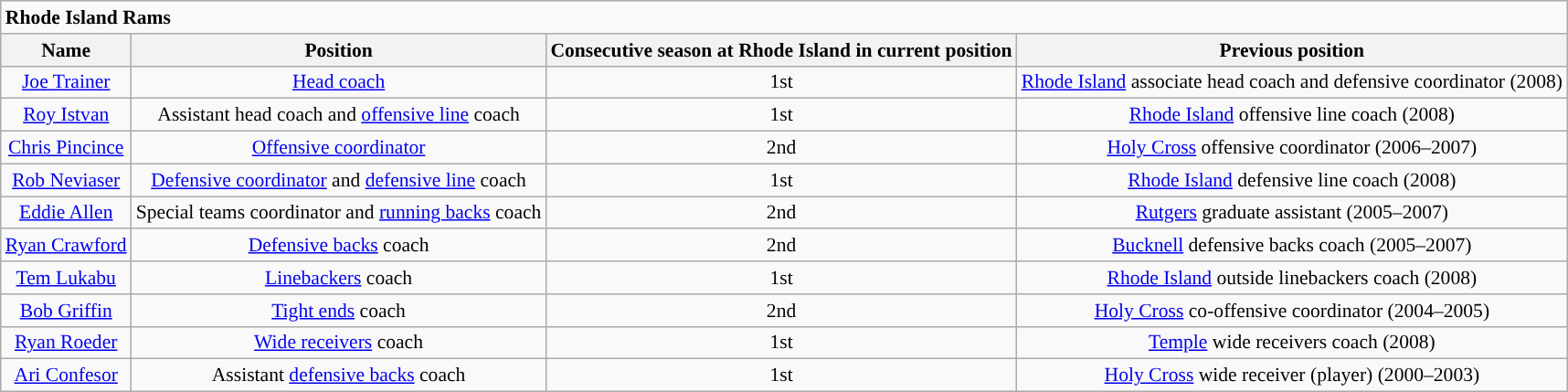<table class="wikitable" style="font-size:90%;">
<tr>
<td colspan=5><strong>Rhode Island Rams</strong></td>
</tr>
<tr align="center";>
<th>Name</th>
<th>Position</th>
<th>Consecutive season at Rhode Island in current position</th>
<th>Previous position</th>
</tr>
<tr align="center" ;>
<td><a href='#'>Joe Trainer</a></td>
<td><a href='#'>Head coach</a></td>
<td>1st</td>
<td><a href='#'>Rhode Island</a> associate head coach and defensive coordinator (2008)</td>
</tr>
<tr align="center" ;>
<td><a href='#'>Roy Istvan</a></td>
<td>Assistant head coach and <a href='#'>offensive line</a> coach</td>
<td>1st</td>
<td><a href='#'>Rhode Island</a> offensive line coach (2008)</td>
</tr>
<tr align="center" ;>
<td><a href='#'>Chris Pincince</a></td>
<td><a href='#'>Offensive coordinator</a></td>
<td>2nd</td>
<td><a href='#'>Holy Cross</a> offensive coordinator (2006–2007)</td>
</tr>
<tr align="center" ;>
<td><a href='#'>Rob Neviaser</a></td>
<td><a href='#'>Defensive coordinator</a> and <a href='#'>defensive line</a> coach</td>
<td>1st</td>
<td><a href='#'>Rhode Island</a> defensive line coach (2008)</td>
</tr>
<tr align="center" ;>
<td><a href='#'>Eddie Allen</a></td>
<td>Special teams coordinator and <a href='#'>running backs</a> coach</td>
<td>2nd</td>
<td><a href='#'>Rutgers</a> graduate assistant (2005–2007)</td>
</tr>
<tr align="center" ;>
<td><a href='#'>Ryan Crawford</a></td>
<td><a href='#'>Defensive backs</a> coach</td>
<td>2nd</td>
<td><a href='#'>Bucknell</a> defensive backs coach (2005–2007)</td>
</tr>
<tr align="center" ;>
<td><a href='#'>Tem Lukabu</a></td>
<td><a href='#'>Linebackers</a> coach</td>
<td>1st</td>
<td><a href='#'>Rhode Island</a> outside linebackers coach (2008)</td>
</tr>
<tr align="center" ;>
<td><a href='#'>Bob Griffin</a></td>
<td><a href='#'>Tight ends</a> coach</td>
<td>2nd</td>
<td><a href='#'>Holy Cross</a> co-offensive coordinator (2004–2005)</td>
</tr>
<tr align="center" ;>
<td><a href='#'>Ryan Roeder</a></td>
<td><a href='#'>Wide receivers</a> coach</td>
<td>1st</td>
<td><a href='#'>Temple</a> wide receivers coach (2008)</td>
</tr>
<tr align="center" ;>
<td><a href='#'>Ari Confesor</a></td>
<td>Assistant <a href='#'>defensive backs</a> coach</td>
<td>1st</td>
<td><a href='#'>Holy Cross</a> wide receiver (player) (2000–2003)</td>
</tr>
</table>
